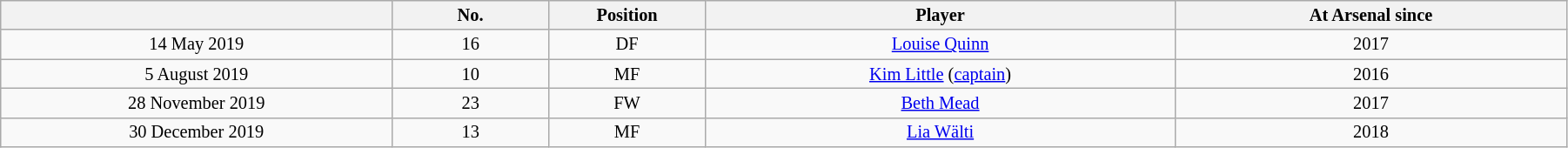<table class="wikitable sortable" style="width:95%; text-align:center; font-size:85%; text-align:center;">
<tr>
<th width="25%"></th>
<th width="10%">No.</th>
<th width="10%">Position</th>
<th>Player</th>
<th width="25%">At Arsenal since</th>
</tr>
<tr>
<td>14 May 2019</td>
<td>16</td>
<td>DF</td>
<td> <a href='#'>Louise Quinn</a></td>
<td>2017</td>
</tr>
<tr>
<td>5 August 2019</td>
<td>10</td>
<td>MF</td>
<td> <a href='#'>Kim Little</a> (<a href='#'>captain</a>)</td>
<td>2016</td>
</tr>
<tr>
<td>28 November 2019</td>
<td>23</td>
<td>FW</td>
<td> <a href='#'>Beth Mead</a></td>
<td>2017</td>
</tr>
<tr>
<td>30 December 2019</td>
<td>13</td>
<td>MF</td>
<td> <a href='#'>Lia Wälti</a></td>
<td>2018</td>
</tr>
</table>
